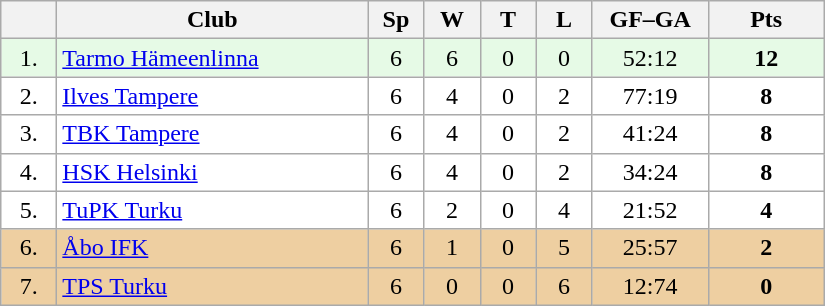<table class="wikitable">
<tr>
<th width="30"></th>
<th width="200">Club</th>
<th width="30">Sp</th>
<th width="30">W</th>
<th width="30">T</th>
<th width="30">L</th>
<th width="70">GF–GA</th>
<th width="70">Pts</th>
</tr>
<tr bgcolor="#e6fae6" align="center">
<td>1.</td>
<td align="left"><a href='#'>Tarmo Hämeenlinna</a></td>
<td>6</td>
<td>6</td>
<td>0</td>
<td>0</td>
<td>52:12</td>
<td><strong>12</strong></td>
</tr>
<tr bgcolor="#FFFFFF" align="center">
<td>2.</td>
<td align="left"><a href='#'>Ilves Tampere</a></td>
<td>6</td>
<td>4</td>
<td>0</td>
<td>2</td>
<td>77:19</td>
<td><strong>8</strong></td>
</tr>
<tr bgcolor="#FFFFFF" align="center">
<td>3.</td>
<td align="left"><a href='#'>TBK Tampere</a></td>
<td>6</td>
<td>4</td>
<td>0</td>
<td>2</td>
<td>41:24</td>
<td><strong>8</strong></td>
</tr>
<tr bgcolor="#FFFFFF" align="center">
<td>4.</td>
<td align="left"><a href='#'>HSK Helsinki</a></td>
<td>6</td>
<td>4</td>
<td>0</td>
<td>2</td>
<td>34:24</td>
<td><strong>8</strong></td>
</tr>
<tr bgcolor="#FFFFFF" align="center">
<td>5.</td>
<td align="left"><a href='#'>TuPK Turku</a></td>
<td>6</td>
<td>2</td>
<td>0</td>
<td>4</td>
<td>21:52</td>
<td><strong>4</strong></td>
</tr>
<tr bgcolor="#EECFA1" align="center">
<td>6.</td>
<td align="left"><a href='#'>Åbo IFK</a></td>
<td>6</td>
<td>1</td>
<td>0</td>
<td>5</td>
<td>25:57</td>
<td><strong>2</strong></td>
</tr>
<tr bgcolor="#EECFA1" align="center">
<td>7.</td>
<td align="left"><a href='#'>TPS Turku</a></td>
<td>6</td>
<td>0</td>
<td>0</td>
<td>6</td>
<td>12:74</td>
<td><strong>0</strong></td>
</tr>
</table>
